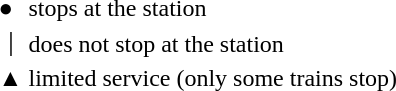<table>
<tr>
<td>●</td>
<td>stops at the station</td>
</tr>
<tr>
<td>｜</td>
<td>does not stop at the station</td>
</tr>
<tr>
<td>▲</td>
<td>limited service (only some trains stop)</td>
</tr>
</table>
